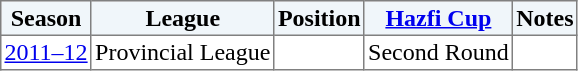<table border="1" cellpadding="2" style="border-collapse:collapse; text-align:center; font-size:normal;">
<tr style="background:#f0f6fa;">
<th>Season</th>
<th>League</th>
<th>Position</th>
<th><a href='#'>Hazfi Cup</a></th>
<th>Notes</th>
</tr>
<tr>
<td><a href='#'>2011–12</a></td>
<td>Provincial League</td>
<td></td>
<td>Second Round</td>
<td></td>
</tr>
</table>
